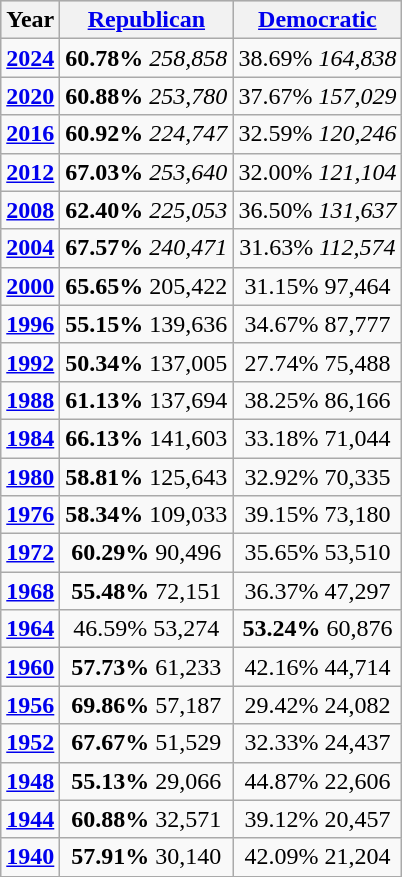<table class="wikitable"; margin:2em; font-size:95%;">
<tr bgcolor=lightgrey>
<th>Year</th>
<th><a href='#'>Republican</a></th>
<th><a href='#'>Democratic</a></th>
</tr>
<tr>
<td style="text-align:center;" ><strong><a href='#'>2024</a></strong></td>
<td style="text-align:center;" ><strong>60.78%</strong> <em>258,858</em></td>
<td style="text-align:center;" >38.69% <em>164,838</em></td>
</tr>
<tr>
<td style="text-align:center;" ><strong><a href='#'>2020</a></strong></td>
<td style="text-align:center;" ><strong>60.88%</strong> <em>253,780</em></td>
<td style="text-align:center;" >37.67% <em>157,029</em></td>
</tr>
<tr>
<td style="text-align:center;" ><strong><a href='#'>2016</a></strong></td>
<td style="text-align:center;" ><strong>60.92%</strong> <em>224,747</em></td>
<td style="text-align:center;" >32.59% <em>120,246</em></td>
</tr>
<tr>
<td style="text-align:center;" ><strong><a href='#'>2012</a></strong></td>
<td style="text-align:center;" ><strong>67.03%</strong> <em>253,640</em></td>
<td style="text-align:center;" >32.00% <em>121,104</em></td>
</tr>
<tr>
<td style="text-align:center;" ><strong><a href='#'>2008</a></strong></td>
<td style="text-align:center;" ><strong>62.40%</strong> <em>225,053</em></td>
<td style="text-align:center;" >36.50% <em>131,637</em></td>
</tr>
<tr>
<td style="text-align:center;" ><strong><a href='#'>2004</a></strong></td>
<td style="text-align:center;" ><strong>67.57%</strong> <em>240,471</em></td>
<td style="text-align:center; ">31.63% <em>112,574</em></td>
</tr>
<tr>
<td style="text-align:center;" ><strong><a href='#'>2000</a></strong></td>
<td style="text-align:center;" ><strong>65.65%</strong> 205,422<em></td>
<td style="text-align:center;" >31.15% </em>97,464<em></td>
</tr>
<tr>
<td style="text-align:center;" ><strong><a href='#'>1996</a></strong></td>
<td style="text-align:center;" ><strong>55.15%</strong> </em>139,636<em></td>
<td style="text-align:center;" >34.67% </em>87,777<em></td>
</tr>
<tr>
<td style="text-align:center;" ><strong><a href='#'>1992</a></strong></td>
<td style="text-align:center;" ><strong>50.34%</strong> </em>137,005<em></td>
<td style="text-align:center;" >27.74% </em>75,488<em></td>
</tr>
<tr>
<td style="text-align:center;" ><strong><a href='#'>1988</a></strong></td>
<td style="text-align:center;" ><strong>61.13%</strong> </em>137,694<em></td>
<td style="text-align:center;" >38.25% </em>86,166<em></td>
</tr>
<tr>
<td style="text-align:center;" ><strong><a href='#'>1984</a></strong></td>
<td style="text-align:center;" ><strong>66.13%</strong> </em>141,603<em></td>
<td style="text-align:center;" >33.18% </em>71,044<em></td>
</tr>
<tr>
<td style="text-align:center;" ><strong><a href='#'>1980</a></strong></td>
<td style="text-align:center;" ><strong>58.81%</strong> </em>125,643<em></td>
<td style="text-align:center;" >32.92% </em>70,335<em></td>
</tr>
<tr>
<td style="text-align:center;" ><strong><a href='#'>1976</a></strong></td>
<td style="text-align:center;" ><strong>58.34%</strong> </em>109,033<em></td>
<td style="text-align:center;" >39.15% </em>73,180<em></td>
</tr>
<tr>
<td style="text-align:center;" ><strong><a href='#'>1972</a></strong></td>
<td style="text-align:center;" ><strong>60.29%</strong> </em>90,496<em></td>
<td style="text-align:center;" >35.65% </em>53,510<em></td>
</tr>
<tr>
<td style="text-align:center;" ><strong><a href='#'>1968</a></strong></td>
<td style="text-align:center;" ><strong>55.48%</strong> </em>72,151<em></td>
<td style="text-align:center;" >36.37% </em>47,297<em></td>
</tr>
<tr>
<td style="text-align:center;" ><strong><a href='#'>1964</a></strong></td>
<td style="text-align:center;" >46.59% </em>53,274<em></td>
<td style="text-align:center;" ><strong>53.24%</strong> </em>60,876<em></td>
</tr>
<tr>
<td style="text-align:center;" ><strong><a href='#'>1960</a></strong></td>
<td style="text-align:center;" ><strong>57.73%</strong> </em>61,233<em></td>
<td style="text-align:center;" >42.16% </em>44,714<em></td>
</tr>
<tr>
<td style="text-align:center;" ><strong><a href='#'>1956</a></strong></td>
<td style="text-align:center;" ><strong>69.86%</strong> </em>57,187<em></td>
<td style="text-align:center;" >29.42% </em>24,082<em></td>
</tr>
<tr>
<td style="text-align:center;" ><strong><a href='#'>1952</a></strong></td>
<td style="text-align:center;" ><strong>67.67%</strong> </em>51,529<em></td>
<td style="text-align:center;" >32.33% </em>24,437<em></td>
</tr>
<tr>
<td style="text-align:center;" ><strong><a href='#'>1948</a></strong></td>
<td style="text-align:center;" ><strong>55.13%</strong> </em>29,066<em></td>
<td style="text-align:center;" >44.87% </em>22,606<em></td>
</tr>
<tr>
<td style="text-align:center;" ><strong><a href='#'>1944</a></strong></td>
<td style="text-align:center;" ><strong>60.88%</strong> </em>32,571<em></td>
<td style="text-align:center;" >39.12% </em>20,457<em></td>
</tr>
<tr>
<td style="text-align:center;" ><strong><a href='#'>1940</a></strong></td>
<td style="text-align:center;" ><strong>57.91%</strong> </em>30,140<em></td>
<td style="text-align:center;" >42.09% </em>21,204<em></td>
</tr>
<tr>
</tr>
</table>
